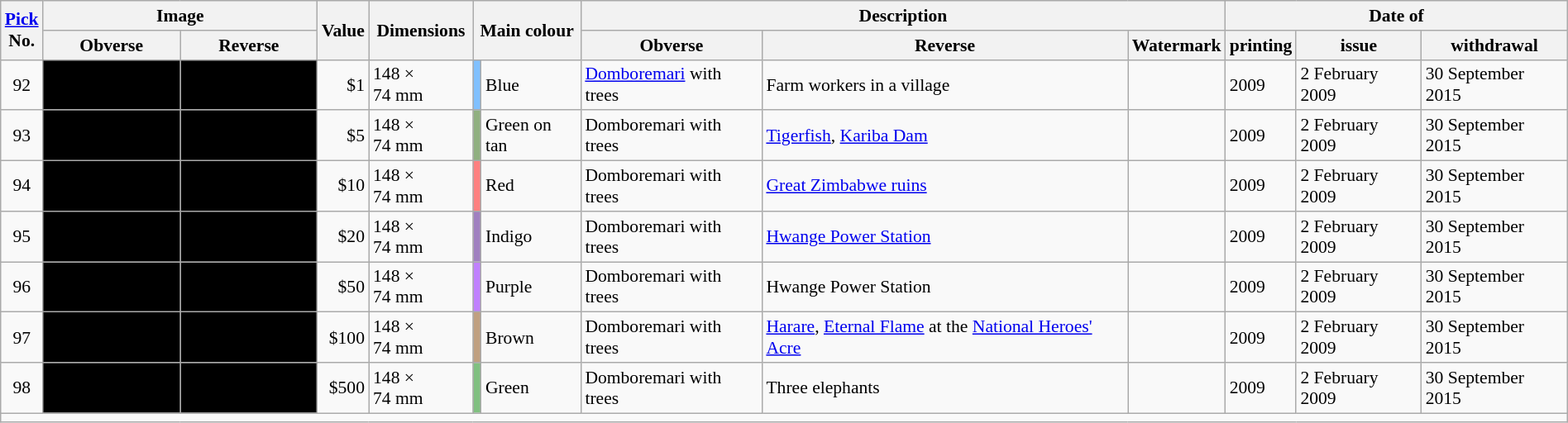<table class="wikitable" style="font-size:90%;width:100%">
<tr>
<th rowspan="2"><a href='#'>Pick</a><br>No.</th>
<th colspan="2">Image</th>
<th rowspan="2">Value</th>
<th rowspan="2">Dimensions</th>
<th rowspan="2" colspan="2">Main colour</th>
<th colspan="3">Description</th>
<th colspan="3">Date of</th>
</tr>
<tr>
<th style="max-width:104px;width:104px">Obverse</th>
<th style="max-width:104px;width:104px">Reverse</th>
<th>Obverse</th>
<th>Reverse</th>
<th>Watermark</th>
<th>printing</th>
<th>issue</th>
<th>withdrawal</th>
</tr>
<tr>
<td style="text-align:center">92</td>
<td style="background:#000"></td>
<td style="background:#000"></td>
<td style="text-align:right">$1</td>
<td>148 × 74 mm</td>
<td style="background:#80C0FF;width:0"></td>
<td>Blue</td>
<td><a href='#'>Domboremari</a> with trees</td>
<td>Farm workers in a village</td>
<td></td>
<td>2009</td>
<td>2 February 2009</td>
<td>30 September 2015</td>
</tr>
<tr>
<td style="text-align:center">93</td>
<td style="background:#000"></td>
<td style="background:#000"></td>
<td style="text-align:right">$5</td>
<td>148 × 74 mm</td>
<td style="background:#90B080"></td>
<td>Green on tan</td>
<td>Domboremari with trees</td>
<td><a href='#'>Tigerfish</a>, <a href='#'>Kariba Dam</a></td>
<td></td>
<td>2009</td>
<td>2 February 2009</td>
<td>30 September 2015</td>
</tr>
<tr>
<td style="text-align:center">94</td>
<td style="background:#000"></td>
<td style="background:#000"></td>
<td style="text-align:right">$10</td>
<td>148 × 74 mm</td>
<td style="background:#FF8080"></td>
<td>Red</td>
<td>Domboremari with trees</td>
<td><a href='#'>Great Zimbabwe ruins</a></td>
<td></td>
<td>2009</td>
<td>2 February 2009</td>
<td>30 September 2015</td>
</tr>
<tr>
<td style="text-align:center">95</td>
<td style="background:#000"></td>
<td style="background:#000"></td>
<td style="text-align:right">$20</td>
<td>148 × 74 mm</td>
<td style="background:#A080C0"></td>
<td>Indigo</td>
<td>Domboremari with trees</td>
<td><a href='#'>Hwange Power Station</a></td>
<td></td>
<td>2009</td>
<td>2 February 2009</td>
<td>30 September 2015</td>
</tr>
<tr>
<td style="text-align:center">96</td>
<td style="background:#000"></td>
<td style="background:#000"></td>
<td style="text-align:right">$50</td>
<td>148 × 74 mm</td>
<td style="background:#C080FF"></td>
<td>Purple</td>
<td>Domboremari with trees</td>
<td>Hwange Power Station</td>
<td></td>
<td>2009</td>
<td>2 February 2009</td>
<td>30 September 2015</td>
</tr>
<tr>
<td style="text-align:center">97</td>
<td style="background:#000"></td>
<td style="background:#000"></td>
<td style="text-align:right">$100</td>
<td>148 × 74 mm</td>
<td style="background:#C0A080"></td>
<td>Brown</td>
<td>Domboremari with trees</td>
<td><a href='#'>Harare</a>, <a href='#'>Eternal Flame</a> at the <a href='#'>National Heroes' Acre</a></td>
<td></td>
<td>2009</td>
<td>2 February 2009</td>
<td>30 September 2015</td>
</tr>
<tr>
<td style="text-align:center">98</td>
<td style="background:#000"></td>
<td style="background:#000"></td>
<td style="text-align:right">$500</td>
<td>148 × 74 mm</td>
<td style="background:#80C080"></td>
<td>Green</td>
<td>Domboremari with trees</td>
<td>Three elephants</td>
<td></td>
<td>2009</td>
<td>2 February 2009</td>
<td>30 September 2015</td>
</tr>
<tr>
<td Colspan="13"></td>
</tr>
</table>
